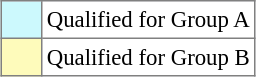<table bgcolor="#f7f8ff" cellpadding="3" cellspacing="0" border="1" style="font-size: 95%; border: gray solid 1px; border-collapse: collapse;text-align:center; margin:1em auto;">
<tr>
<td style="background: #CCF9FD;" width="20"></td>
<td bgcolor="#ffffff" align="left">Qualified for Group A</td>
</tr>
<tr>
<td style="background: #FEFBBB;" width="20"></td>
<td bgcolor="#ffffff" align="left">Qualified for Group B</td>
</tr>
</table>
